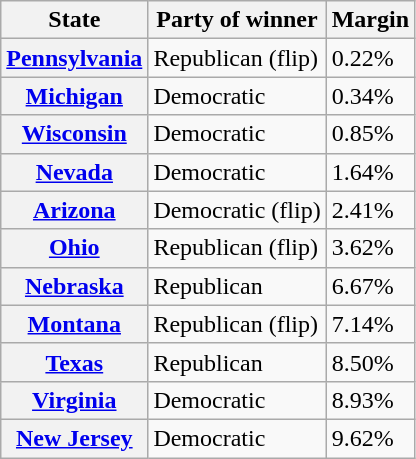<table class="wikitable sortable">
<tr>
<th scope="col">State</th>
<th scope="col">Party of winner</th>
<th scope="col">Margin</th>
</tr>
<tr>
<th><a href='#'>Pennsylvania</a></th>
<td data-sort-value=0.5 >Republican (flip)</td>
<td>0.22%</td>
</tr>
<tr>
<th><a href='#'>Michigan</a></th>
<td data-sort-value=-1 >Democratic</td>
<td>0.34%</td>
</tr>
<tr>
<th><a href='#'>Wisconsin</a></th>
<td data-sort-value=-1 >Democratic</td>
<td>0.85%</td>
</tr>
<tr>
<th><a href='#'>Nevada</a></th>
<td data-sort-value=-1 >Democratic</td>
<td>1.64%</td>
</tr>
<tr>
<th><a href='#'>Arizona</a></th>
<td data-sort-value=-1 >Democratic (flip)</td>
<td>2.41%</td>
</tr>
<tr>
<th><a href='#'>Ohio</a></th>
<td data-sort-value=0.5 >Republican (flip)</td>
<td>3.62%</td>
</tr>
<tr>
<th><a href='#'>Nebraska</a></th>
<td data-sort-value=1 >Republican</td>
<td>6.67%</td>
</tr>
<tr>
<th><a href='#'>Montana</a></th>
<td data-sort-value=0.5 >Republican (flip)</td>
<td>7.14%</td>
</tr>
<tr>
<th><a href='#'>Texas</a></th>
<td data-sort-value=1 >Republican</td>
<td>8.50%</td>
</tr>
<tr>
<th><a href='#'>Virginia</a></th>
<td data-sort-value=-1 >Democratic</td>
<td>8.93%</td>
</tr>
<tr>
<th><a href='#'>New Jersey</a></th>
<td data-sort-value=-1 >Democratic</td>
<td>9.62%</td>
</tr>
</table>
